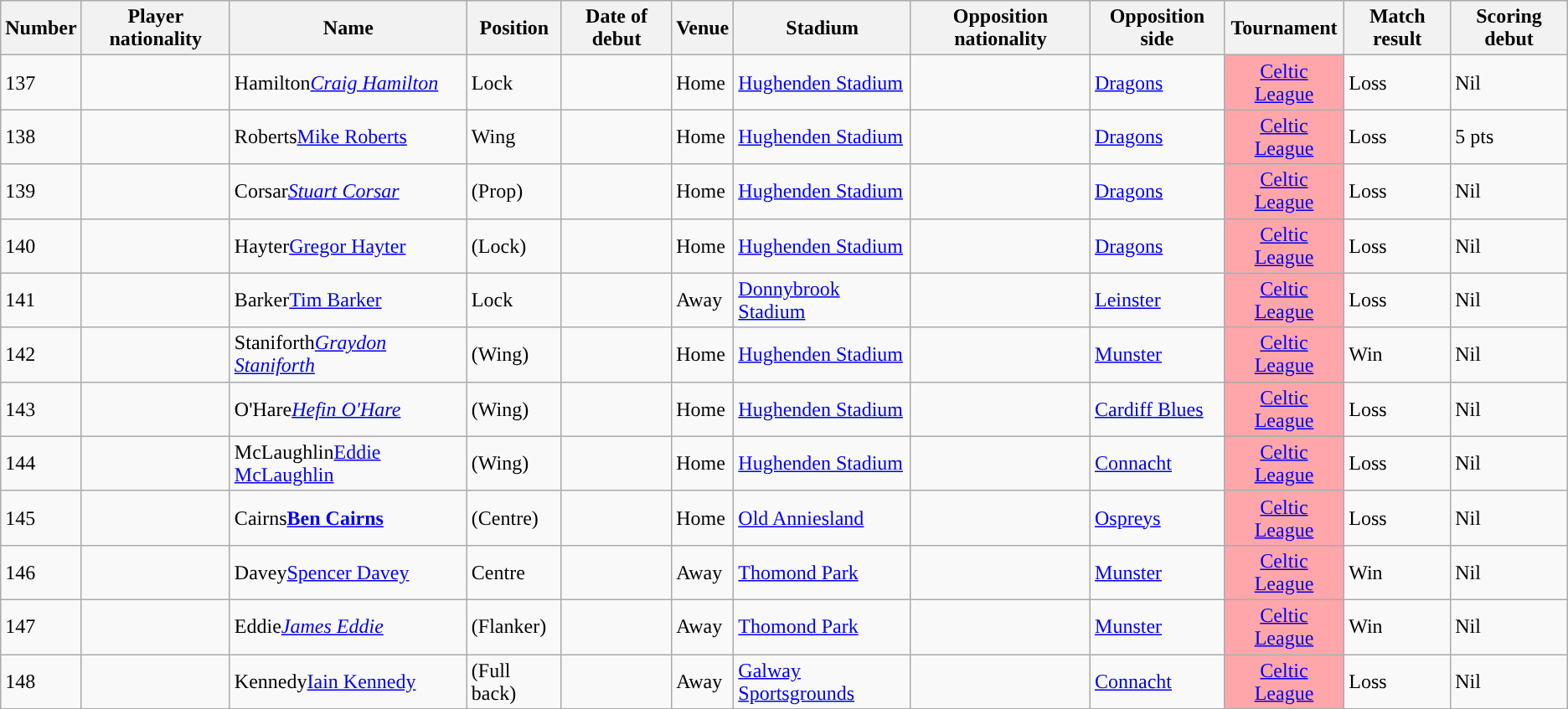<table class="sortable wikitable">
<tr>
<th data-sort-type="number">Number</th>
<th>Player nationality</th>
<th>Name</th>
<th>Position</th>
<th>Date of debut</th>
<th>Venue</th>
<th>Stadium</th>
<th>Opposition nationality</th>
<th>Opposition side</th>
<th>Tournament</th>
<th>Match result</th>
<th>Scoring debut</th>
</tr>
<tr>
<td>137</td>
<td style="text-align:center;"></td>
<td><span>Hamilton</span><em><a href='#'>Craig Hamilton</a></em></td>
<td>Lock</td>
<td></td>
<td>Home</td>
<td><a href='#'>Hughenden Stadium</a></td>
<td style="text-align:center;"></td>
<td><a href='#'>Dragons</a></td>
<td style="text-align:center; background:#FFA6AA;"><a href='#'>Celtic League</a></td>
<td>Loss</td>
<td>Nil</td>
</tr>
<tr>
<td>138</td>
<td style="text-align:center;"></td>
<td><span>Roberts</span><a href='#'>Mike Roberts</a></td>
<td>Wing</td>
<td></td>
<td>Home</td>
<td><a href='#'>Hughenden Stadium</a></td>
<td style="text-align:center;"></td>
<td><a href='#'>Dragons</a></td>
<td style="text-align:center; background:#FFA6AA;"><a href='#'>Celtic League</a></td>
<td>Loss</td>
<td>5 pts</td>
</tr>
<tr>
<td>139</td>
<td style="text-align:center;"></td>
<td><span>Corsar</span><em><a href='#'>Stuart Corsar</a></em></td>
<td>(Prop)</td>
<td></td>
<td>Home</td>
<td><a href='#'>Hughenden Stadium</a></td>
<td style="text-align:center;"></td>
<td><a href='#'>Dragons</a></td>
<td style="text-align:center; background:#FFA6AA;"><a href='#'>Celtic League</a></td>
<td>Loss</td>
<td>Nil</td>
</tr>
<tr>
<td>140</td>
<td style="text-align:center;"></td>
<td><span>Hayter</span><a href='#'>Gregor Hayter</a></td>
<td>(Lock)</td>
<td></td>
<td>Home</td>
<td><a href='#'>Hughenden Stadium</a></td>
<td style="text-align:center;"></td>
<td><a href='#'>Dragons</a></td>
<td style="text-align:center; background:#FFA6AA;"><a href='#'>Celtic League</a></td>
<td>Loss</td>
<td>Nil</td>
</tr>
<tr>
<td>141</td>
<td style="text-align:center;"></td>
<td><span>Barker</span><a href='#'>Tim Barker</a></td>
<td>Lock</td>
<td></td>
<td>Away</td>
<td><a href='#'>Donnybrook Stadium</a></td>
<td style="text-align:center;"></td>
<td><a href='#'>Leinster</a></td>
<td style="text-align:center; background:#FFA6AA;"><a href='#'>Celtic League</a></td>
<td>Loss</td>
<td>Nil</td>
</tr>
<tr>
<td>142</td>
<td style="text-align:center;"></td>
<td><span>Staniforth</span><em><a href='#'>Graydon Staniforth</a></em></td>
<td>(Wing)</td>
<td></td>
<td>Home</td>
<td><a href='#'>Hughenden Stadium</a></td>
<td style="text-align:center;"></td>
<td><a href='#'>Munster</a></td>
<td style="text-align:center; background:#FFA6AA;"><a href='#'>Celtic League</a></td>
<td>Win</td>
<td>Nil</td>
</tr>
<tr>
<td>143</td>
<td style="text-align:center;"></td>
<td><span>O'Hare</span><em><a href='#'>Hefin O'Hare</a></em></td>
<td>(Wing)</td>
<td></td>
<td>Home</td>
<td><a href='#'>Hughenden Stadium</a></td>
<td style="text-align:center;"></td>
<td><a href='#'>Cardiff Blues</a></td>
<td style="text-align:center; background:#FFA6AA;"><a href='#'>Celtic League</a></td>
<td>Loss</td>
<td>Nil</td>
</tr>
<tr>
<td>144</td>
<td style="text-align:center;"></td>
<td><span>McLaughlin</span><a href='#'>Eddie McLaughlin</a></td>
<td>(Wing)</td>
<td></td>
<td>Home</td>
<td><a href='#'>Hughenden Stadium</a></td>
<td style="text-align:center;"></td>
<td><a href='#'>Connacht</a></td>
<td style="text-align:center; background:#FFA6AA;"><a href='#'>Celtic League</a></td>
<td>Loss</td>
<td>Nil</td>
</tr>
<tr>
<td>145</td>
<td style="text-align:center;"></td>
<td><span>Cairns</span><strong><a href='#'>Ben Cairns</a></strong></td>
<td>(Centre)</td>
<td></td>
<td>Home</td>
<td><a href='#'>Old Anniesland</a></td>
<td style="text-align:center;"></td>
<td><a href='#'>Ospreys</a></td>
<td style="text-align:center; background:#FFA6AA;"><a href='#'>Celtic League</a></td>
<td>Loss</td>
<td>Nil</td>
</tr>
<tr>
<td>146</td>
<td style="text-align:center;"></td>
<td><span>Davey</span><a href='#'>Spencer Davey</a></td>
<td>Centre</td>
<td></td>
<td>Away</td>
<td><a href='#'>Thomond Park</a></td>
<td style="text-align:center;"></td>
<td><a href='#'>Munster</a></td>
<td style="text-align:center; background:#FFA6AA;"><a href='#'>Celtic League</a></td>
<td>Win</td>
<td>Nil</td>
</tr>
<tr>
<td>147</td>
<td style="text-align:center;"></td>
<td><span>Eddie</span><em><a href='#'>James Eddie</a></em></td>
<td>(Flanker)</td>
<td></td>
<td>Away</td>
<td><a href='#'>Thomond Park</a></td>
<td style="text-align:center;"></td>
<td><a href='#'>Munster</a></td>
<td style="text-align:center; background:#FFA6AA;"><a href='#'>Celtic League</a></td>
<td>Win</td>
<td>Nil</td>
</tr>
<tr>
<td>148</td>
<td style="text-align:center;"></td>
<td><span>Kennedy</span><a href='#'>Iain Kennedy</a></td>
<td>(Full back)</td>
<td></td>
<td>Away</td>
<td><a href='#'>Galway Sportsgrounds</a></td>
<td style="text-align:center;"></td>
<td><a href='#'>Connacht</a></td>
<td style="text-align:center; background:#FFA6AA;"><a href='#'>Celtic League</a></td>
<td>Loss</td>
<td>Nil</td>
</tr>
</table>
